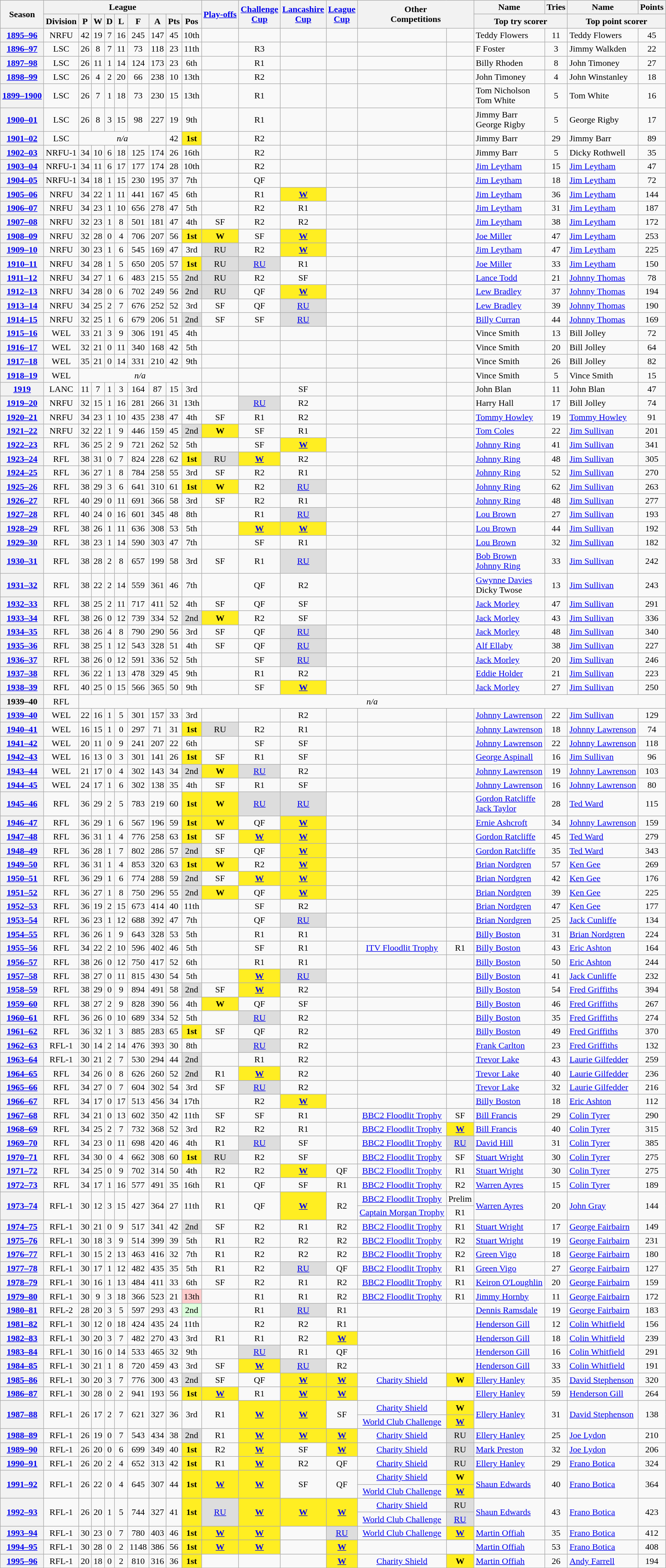<table class="wikitable" style="text-align: center">
<tr>
<th rowspan="2" scope="col">Season</th>
<th colspan="9" scope="col">League</th>
<th rowspan="2" scope="col"><a href='#'>Play-offs</a></th>
<th rowspan="2" scope="col"><a href='#'>Challenge<br>Cup</a></th>
<th rowspan="2" scope="col"><a href='#'>Lancashire<br>Cup</a></th>
<th rowspan="2" scope="col"><a href='#'>League<br>Cup</a></th>
<th rowspan="2" colspan="2" scope="col">Other<br>Competitions</th>
<th scope="col">Name</th>
<th scope="col">Tries</th>
<th scope="col">Name</th>
<th scope="col">Points</th>
</tr>
<tr>
<th scope="col">Division</th>
<th scope="col">P</th>
<th scope="col">W</th>
<th scope="col">D</th>
<th scope="col">L</th>
<th scope="col">F</th>
<th scope="col">A</th>
<th scope="col">Pts</th>
<th scope="col">Pos</th>
<th colspan="2" scope="col">Top try scorer</th>
<th colspan="2" scope="col">Top point scorer</th>
</tr>
<tr>
<th scope="row"><a href='#'>1895–96</a></th>
<td>NRFU</td>
<td>42</td>
<td>19</td>
<td>7</td>
<td>16</td>
<td>245</td>
<td>147</td>
<td>45</td>
<td>10th</td>
<td></td>
<td></td>
<td></td>
<td></td>
<td></td>
<td></td>
<td style="text-align:left">Teddy Flowers</td>
<td>11</td>
<td style="text-align:left">Teddy Flowers</td>
<td>45</td>
</tr>
<tr>
<th scope="row"><a href='#'>1896–97</a></th>
<td>LSC</td>
<td>26</td>
<td>8</td>
<td>7</td>
<td>11</td>
<td>73</td>
<td>118</td>
<td>23</td>
<td>11th</td>
<td></td>
<td>R3</td>
<td></td>
<td></td>
<td></td>
<td></td>
<td style="text-align:left">F Foster</td>
<td>3</td>
<td style="text-align:left">Jimmy Walkden</td>
<td>22</td>
</tr>
<tr>
<th scope="row"><a href='#'>1897–98</a></th>
<td>LSC</td>
<td>26</td>
<td>11</td>
<td>1</td>
<td>14</td>
<td>124</td>
<td>173</td>
<td>23</td>
<td>6th</td>
<td></td>
<td>R1</td>
<td></td>
<td></td>
<td></td>
<td></td>
<td style="text-align:left">Billy Rhoden</td>
<td>8</td>
<td style="text-align:left">John Timoney</td>
<td>27</td>
</tr>
<tr>
<th scope="row"><a href='#'>1898–99</a></th>
<td>LSC</td>
<td>26</td>
<td>4</td>
<td>2</td>
<td>20</td>
<td>66</td>
<td>238</td>
<td>10</td>
<td>13th</td>
<td></td>
<td>R2</td>
<td></td>
<td></td>
<td></td>
<td></td>
<td style="text-align:left">John Timoney</td>
<td>4</td>
<td style="text-align:left">John Winstanley</td>
<td>18</td>
</tr>
<tr>
<th scope="row"><a href='#'>1899–1900</a></th>
<td>LSC</td>
<td>26</td>
<td>7</td>
<td>1</td>
<td>18</td>
<td>73</td>
<td>230</td>
<td>15</td>
<td>13th</td>
<td></td>
<td>R1</td>
<td></td>
<td></td>
<td></td>
<td></td>
<td style="text-align:left">Tom Nicholson<br>Tom White</td>
<td>5</td>
<td style="text-align:left">Tom White</td>
<td>16</td>
</tr>
<tr>
<th scope="row"><a href='#'>1900–01</a></th>
<td>LSC</td>
<td>26</td>
<td>8</td>
<td>3</td>
<td>15</td>
<td>98</td>
<td>227</td>
<td>19</td>
<td>9th</td>
<td></td>
<td>R1</td>
<td></td>
<td></td>
<td></td>
<td></td>
<td style="text-align:left">Jimmy Barr<br>George Rigby</td>
<td>5</td>
<td style="text-align:left">George Rigby</td>
<td>17</td>
</tr>
<tr>
<th scope="row"><a href='#'>1901–02</a></th>
<td>LSC</td>
<td colspan="6"><em>n/a</em></td>
<td>42</td>
<td style="background-color:#FE2"><strong>1st</strong></td>
<td></td>
<td>R2</td>
<td></td>
<td></td>
<td></td>
<td></td>
<td style="text-align:left">Jimmy Barr</td>
<td>29</td>
<td style="text-align:left">Jimmy Barr</td>
<td>89</td>
</tr>
<tr>
<th scope="row"><a href='#'>1902–03</a></th>
<td>NRFU-1</td>
<td>34</td>
<td>10</td>
<td>6</td>
<td>18</td>
<td>125</td>
<td>174</td>
<td>26</td>
<td>16th</td>
<td></td>
<td>R2</td>
<td></td>
<td></td>
<td></td>
<td></td>
<td style="text-align:left">Jimmy Barr</td>
<td>5</td>
<td style="text-align:left">Dicky Rothwell</td>
<td>35</td>
</tr>
<tr>
<th scope="row"><a href='#'>1903–04</a></th>
<td>NRFU-1</td>
<td>34</td>
<td>11</td>
<td>6</td>
<td>17</td>
<td>177</td>
<td>174</td>
<td>28</td>
<td>10th</td>
<td></td>
<td>R2</td>
<td></td>
<td></td>
<td></td>
<td></td>
<td style="text-align:left"><a href='#'>Jim Leytham</a></td>
<td>15</td>
<td style="text-align:left"><a href='#'>Jim Leytham</a></td>
<td>47</td>
</tr>
<tr>
<th scope="row"><a href='#'>1904–05</a></th>
<td>NRFU-1</td>
<td>34</td>
<td>18</td>
<td>1</td>
<td>15</td>
<td>230</td>
<td>195</td>
<td>37</td>
<td>7th</td>
<td></td>
<td>QF</td>
<td></td>
<td></td>
<td></td>
<td></td>
<td style="text-align:left"><a href='#'>Jim Leytham</a></td>
<td>18</td>
<td style="text-align:left"><a href='#'>Jim Leytham</a></td>
<td>72</td>
</tr>
<tr>
<th scope="row"><a href='#'>1905–06</a></th>
<td>NRFU</td>
<td>34</td>
<td>22</td>
<td>1</td>
<td>11</td>
<td>441</td>
<td>167</td>
<td>45</td>
<td>6th</td>
<td></td>
<td>R1</td>
<td style="background-color:#FE2"><strong><a href='#'>W</a></strong></td>
<td></td>
<td></td>
<td></td>
<td style="text-align:left"><a href='#'>Jim Leytham</a></td>
<td>36</td>
<td style="text-align:left"><a href='#'>Jim Leytham</a></td>
<td>144</td>
</tr>
<tr>
<th scope="row"><a href='#'>1906–07</a></th>
<td>NRFU</td>
<td>34</td>
<td>23</td>
<td>1</td>
<td>10</td>
<td>656</td>
<td>278</td>
<td>47</td>
<td>5th</td>
<td></td>
<td>R2</td>
<td>R1</td>
<td></td>
<td></td>
<td></td>
<td style="text-align:left"><a href='#'>Jim Leytham</a></td>
<td>31</td>
<td style="text-align:left"><a href='#'>Jim Leytham</a></td>
<td>187</td>
</tr>
<tr>
<th scope="row"><a href='#'>1907–08</a></th>
<td>NRFU</td>
<td>32</td>
<td>23</td>
<td>1</td>
<td>8</td>
<td>501</td>
<td>181</td>
<td>47</td>
<td>4th</td>
<td>SF</td>
<td>R2</td>
<td>R2</td>
<td></td>
<td></td>
<td></td>
<td style="text-align:left"><a href='#'>Jim Leytham</a></td>
<td>38</td>
<td style="text-align:left"><a href='#'>Jim Leytham</a></td>
<td>172</td>
</tr>
<tr>
<th scope="row"><a href='#'>1908–09</a></th>
<td>NRFU</td>
<td>32</td>
<td>28</td>
<td>0</td>
<td>4</td>
<td>706</td>
<td>207</td>
<td>56</td>
<td style="background-color:#FE2"><strong>1st</strong></td>
<td style="background-color:#FE2"><strong>W</strong></td>
<td>SF</td>
<td style="background-color:#FE2"><strong><a href='#'>W</a></strong></td>
<td></td>
<td></td>
<td></td>
<td style="text-align:left"><a href='#'>Joe Miller</a></td>
<td>47</td>
<td style="text-align:left"><a href='#'>Jim Leytham</a></td>
<td>253</td>
</tr>
<tr>
<th scope="row"><a href='#'>1909–10</a></th>
<td>NRFU</td>
<td>30</td>
<td>23</td>
<td>1</td>
<td>6</td>
<td>545</td>
<td>169</td>
<td>47</td>
<td>3rd</td>
<td style="background-color:#DDD">RU</td>
<td>R2</td>
<td style="background-color:#FE2"><strong><a href='#'>W</a></strong></td>
<td></td>
<td></td>
<td></td>
<td style="text-align:left"><a href='#'>Jim Leytham</a></td>
<td>47</td>
<td style="text-align:left"><a href='#'>Jim Leytham</a></td>
<td>225</td>
</tr>
<tr>
<th scope="row"><a href='#'>1910–11</a></th>
<td>NRFU</td>
<td>34</td>
<td>28</td>
<td>1</td>
<td>5</td>
<td>650</td>
<td>205</td>
<td>57</td>
<td style="background-color:#FE2"><strong>1st</strong></td>
<td style="background-color:#DDD">RU</td>
<td style="background-color:#DDD"><a href='#'>RU</a></td>
<td>R1</td>
<td></td>
<td></td>
<td></td>
<td style="text-align:left"><a href='#'>Joe Miller</a></td>
<td>33</td>
<td style="text-align:left"><a href='#'>Jim Leytham</a></td>
<td>150</td>
</tr>
<tr>
<th scope="row"><a href='#'>1911–12</a></th>
<td>NRFU</td>
<td>34</td>
<td>27</td>
<td>1</td>
<td>6</td>
<td>483</td>
<td>215</td>
<td>55</td>
<td style="background-color:#DDD">2nd</td>
<td style="background-color:#DDD">RU</td>
<td>R2</td>
<td>SF</td>
<td></td>
<td></td>
<td></td>
<td style="text-align:left"><a href='#'>Lance Todd</a></td>
<td>21</td>
<td style="text-align:left"><a href='#'>Johnny Thomas</a></td>
<td>78</td>
</tr>
<tr>
<th scope="row"><a href='#'>1912–13</a></th>
<td>NRFU</td>
<td>34</td>
<td>28</td>
<td>0</td>
<td>6</td>
<td>702</td>
<td>249</td>
<td>56</td>
<td style="background-color:#DDD">2nd</td>
<td style="background-color:#DDD">RU</td>
<td>QF</td>
<td style="background-color:#FE2"><strong><a href='#'>W</a></strong></td>
<td></td>
<td></td>
<td></td>
<td style="text-align:left"><a href='#'>Lew Bradley</a></td>
<td>37</td>
<td style="text-align:left"><a href='#'>Johnny Thomas</a></td>
<td>194</td>
</tr>
<tr>
<th scope="row"><a href='#'>1913–14</a></th>
<td>NRFU</td>
<td>34</td>
<td>25</td>
<td>2</td>
<td>7</td>
<td>676</td>
<td>252</td>
<td>52</td>
<td>3rd</td>
<td>SF</td>
<td>QF</td>
<td style="background-color:#DDD"><a href='#'>RU</a></td>
<td></td>
<td></td>
<td></td>
<td style="text-align:left"><a href='#'>Lew Bradley</a></td>
<td>39</td>
<td style="text-align:left"><a href='#'>Johnny Thomas</a></td>
<td>190</td>
</tr>
<tr>
<th scope="row"><a href='#'>1914–15</a></th>
<td>NRFU</td>
<td>32</td>
<td>25</td>
<td>1</td>
<td>6</td>
<td>679</td>
<td>206</td>
<td>51</td>
<td style="background-color:#DDD">2nd</td>
<td>SF</td>
<td>SF</td>
<td style="background-color:#DDD"><a href='#'>RU</a></td>
<td></td>
<td></td>
<td></td>
<td style="text-align:left"><a href='#'>Billy Curran</a></td>
<td>44</td>
<td style="text-align:left"><a href='#'>Johnny Thomas</a></td>
<td>169</td>
</tr>
<tr>
<th scope="row"><a href='#'>1915–16</a></th>
<td>WEL</td>
<td>33</td>
<td>21</td>
<td>3</td>
<td>9</td>
<td>306</td>
<td>191</td>
<td>45</td>
<td>4th</td>
<td></td>
<td></td>
<td></td>
<td></td>
<td></td>
<td></td>
<td style="text-align:left">Vince Smith</td>
<td>13</td>
<td style="text-align:left">Bill Jolley</td>
<td>72</td>
</tr>
<tr>
<th scope="row"><a href='#'>1916–17</a></th>
<td>WEL</td>
<td>32</td>
<td>21</td>
<td>0</td>
<td>11</td>
<td>340</td>
<td>168</td>
<td>42</td>
<td>5th</td>
<td></td>
<td></td>
<td></td>
<td></td>
<td></td>
<td></td>
<td style="text-align:left">Vince Smith</td>
<td>20</td>
<td style="text-align:left">Bill Jolley</td>
<td>64</td>
</tr>
<tr>
<th scope="row"><a href='#'>1917–18</a></th>
<td>WEL</td>
<td>35</td>
<td>21</td>
<td>0</td>
<td>14</td>
<td>331</td>
<td>210</td>
<td>42</td>
<td>9th</td>
<td></td>
<td></td>
<td></td>
<td></td>
<td></td>
<td></td>
<td style="text-align:left">Vince Smith</td>
<td>26</td>
<td style="text-align:left">Bill Jolley</td>
<td>82</td>
</tr>
<tr>
<th scope="row"><a href='#'>1918–19</a></th>
<td>WEL</td>
<td colspan="8"><em>n/a</em></td>
<td></td>
<td></td>
<td></td>
<td></td>
<td></td>
<td></td>
<td style="text-align:left">Vince Smith</td>
<td>5</td>
<td style="text-align:left">Vince Smith</td>
<td>15</td>
</tr>
<tr>
<th scope="row"><a href='#'>1919</a></th>
<td>LANC</td>
<td>11</td>
<td>7</td>
<td>1</td>
<td>3</td>
<td>164</td>
<td>87</td>
<td>15</td>
<td>3rd</td>
<td></td>
<td></td>
<td>SF</td>
<td></td>
<td></td>
<td></td>
<td style="text-align:left">John Blan</td>
<td>11</td>
<td style="text-align:left">John Blan</td>
<td>47</td>
</tr>
<tr>
<th scope="row"><a href='#'>1919–20</a></th>
<td>NRFU</td>
<td>32</td>
<td>15</td>
<td>1</td>
<td>16</td>
<td>281</td>
<td>266</td>
<td>31</td>
<td>13th</td>
<td></td>
<td style="background-color:#DDD"><a href='#'>RU</a></td>
<td>R2</td>
<td></td>
<td></td>
<td></td>
<td style="text-align:left">Harry Hall</td>
<td>17</td>
<td style="text-align:left">Bill Jolley</td>
<td>74</td>
</tr>
<tr>
<th scope="row"><a href='#'>1920–21</a></th>
<td>NRFU</td>
<td>34</td>
<td>23</td>
<td>1</td>
<td>10</td>
<td>435</td>
<td>238</td>
<td>47</td>
<td>4th</td>
<td>SF</td>
<td>R1</td>
<td>R2</td>
<td></td>
<td></td>
<td></td>
<td style="text-align:left"><a href='#'>Tommy Howley</a></td>
<td>19</td>
<td style="text-align:left"><a href='#'>Tommy Howley</a></td>
<td>91</td>
</tr>
<tr>
<th scope="row"><a href='#'>1921–22</a></th>
<td>NRFU</td>
<td>32</td>
<td>22</td>
<td>1</td>
<td>9</td>
<td>446</td>
<td>159</td>
<td>45</td>
<td style="background-color:#DDD">2nd</td>
<td style="background-color:#FE2"><strong>W</strong></td>
<td>SF</td>
<td>R1</td>
<td></td>
<td></td>
<td></td>
<td style="text-align:left"><a href='#'>Tom Coles</a></td>
<td>22</td>
<td style="text-align:left"><a href='#'>Jim Sullivan</a></td>
<td>201</td>
</tr>
<tr>
<th scope="row"><a href='#'>1922–23</a></th>
<td>RFL</td>
<td>36</td>
<td>25</td>
<td>2</td>
<td>9</td>
<td>721</td>
<td>262</td>
<td>52</td>
<td>5th</td>
<td></td>
<td>SF</td>
<td style="background-color:#FE2"><strong><a href='#'>W</a></strong></td>
<td></td>
<td></td>
<td></td>
<td style="text-align:left"><a href='#'>Johnny Ring</a></td>
<td>41</td>
<td style="text-align:left"><a href='#'>Jim Sullivan</a></td>
<td>341</td>
</tr>
<tr>
<th scope="row"><a href='#'>1923–24</a></th>
<td>RFL</td>
<td>38</td>
<td>31</td>
<td>0</td>
<td>7</td>
<td>824</td>
<td>228</td>
<td>62</td>
<td style="background-color:#FE2"><strong>1st</strong></td>
<td style="background-color:#DDD">RU</td>
<td style="background-color:#FE2"><strong><a href='#'>W</a></strong></td>
<td>R2</td>
<td></td>
<td></td>
<td></td>
<td style="text-align:left"><a href='#'>Johnny Ring</a></td>
<td>48</td>
<td style="text-align:left"><a href='#'>Jim Sullivan</a></td>
<td>305</td>
</tr>
<tr>
<th scope="row"><a href='#'>1924–25</a></th>
<td>RFL</td>
<td>36</td>
<td>27</td>
<td>1</td>
<td>8</td>
<td>784</td>
<td>258</td>
<td>55</td>
<td>3rd</td>
<td>SF</td>
<td>R2</td>
<td>R1</td>
<td></td>
<td></td>
<td></td>
<td style="text-align:left"><a href='#'>Johnny Ring</a></td>
<td>52</td>
<td style="text-align:left"><a href='#'>Jim Sullivan</a></td>
<td>270</td>
</tr>
<tr>
<th scope="row"><a href='#'>1925–26</a></th>
<td>RFL</td>
<td>38</td>
<td>29</td>
<td>3</td>
<td>6</td>
<td>641</td>
<td>310</td>
<td>61</td>
<td style="background-color:#FE2"><strong>1st</strong></td>
<td style="background-color:#FE2"><strong>W</strong></td>
<td>R2</td>
<td style="background-color:#DDD"><a href='#'>RU</a></td>
<td></td>
<td></td>
<td></td>
<td style="text-align:left"><a href='#'>Johnny Ring</a></td>
<td>62</td>
<td style="text-align:left"><a href='#'>Jim Sullivan</a></td>
<td>263</td>
</tr>
<tr>
<th scope="row"><a href='#'>1926–27</a></th>
<td>RFL</td>
<td>40</td>
<td>29</td>
<td>0</td>
<td>11</td>
<td>691</td>
<td>366</td>
<td>58</td>
<td>3rd</td>
<td>SF</td>
<td>R2</td>
<td>R1</td>
<td></td>
<td></td>
<td></td>
<td style="text-align:left"><a href='#'>Johnny Ring</a></td>
<td>48</td>
<td style="text-align:left"><a href='#'>Jim Sullivan</a></td>
<td>277</td>
</tr>
<tr>
<th scope="row"><a href='#'>1927–28</a></th>
<td>RFL</td>
<td>40</td>
<td>24</td>
<td>0</td>
<td>16</td>
<td>601</td>
<td>345</td>
<td>48</td>
<td>8th</td>
<td></td>
<td>R1</td>
<td style="background-color:#DDD"><a href='#'>RU</a></td>
<td></td>
<td></td>
<td></td>
<td style="text-align:left"><a href='#'>Lou Brown</a></td>
<td>27</td>
<td style="text-align:left"><a href='#'>Jim Sullivan</a></td>
<td>193</td>
</tr>
<tr>
<th scope="row"><a href='#'>1928–29</a></th>
<td>RFL</td>
<td>38</td>
<td>26</td>
<td>1</td>
<td>11</td>
<td>636</td>
<td>308</td>
<td>53</td>
<td>5th</td>
<td></td>
<td style="background-color:#FE2"><strong><a href='#'>W</a></strong></td>
<td style="background-color:#FE2"><strong><a href='#'>W</a></strong></td>
<td></td>
<td></td>
<td></td>
<td style="text-align:left"><a href='#'>Lou Brown</a></td>
<td>44</td>
<td style="text-align:left"><a href='#'>Jim Sullivan</a></td>
<td>192</td>
</tr>
<tr>
<th scope="row"><a href='#'>1929–30</a></th>
<td>RFL</td>
<td>38</td>
<td>23</td>
<td>1</td>
<td>14</td>
<td>590</td>
<td>303</td>
<td>47</td>
<td>7th</td>
<td></td>
<td>SF</td>
<td>R1</td>
<td></td>
<td></td>
<td></td>
<td style="text-align:left"><a href='#'>Lou Brown</a></td>
<td>32</td>
<td style="text-align:left"><a href='#'>Jim Sullivan</a></td>
<td>182</td>
</tr>
<tr>
<th scope="row"><a href='#'>1930–31</a></th>
<td>RFL</td>
<td>38</td>
<td>28</td>
<td>2</td>
<td>8</td>
<td>657</td>
<td>199</td>
<td>58</td>
<td>3rd</td>
<td>SF</td>
<td>R1</td>
<td style="background-color:#DDD"><a href='#'>RU</a></td>
<td></td>
<td></td>
<td></td>
<td style="text-align:left"><a href='#'>Bob Brown</a><br><a href='#'>Johnny Ring</a></td>
<td>33</td>
<td style="text-align:left"><a href='#'>Jim Sullivan</a></td>
<td>242</td>
</tr>
<tr>
<th scope="row"><a href='#'>1931–32</a></th>
<td>RFL</td>
<td>38</td>
<td>22</td>
<td>2</td>
<td>14</td>
<td>559</td>
<td>361</td>
<td>46</td>
<td>7th</td>
<td></td>
<td>QF</td>
<td>R2</td>
<td></td>
<td></td>
<td></td>
<td style="text-align:left"><a href='#'>Gwynne Davies</a><br>Dicky Twose</td>
<td>13</td>
<td style="text-align:left"><a href='#'>Jim Sullivan</a></td>
<td>243</td>
</tr>
<tr>
<th scope="row"><a href='#'>1932–33</a></th>
<td>RFL</td>
<td>38</td>
<td>25</td>
<td>2</td>
<td>11</td>
<td>717</td>
<td>411</td>
<td>52</td>
<td>4th</td>
<td>SF</td>
<td>QF</td>
<td>SF</td>
<td></td>
<td></td>
<td></td>
<td style="text-align:left"><a href='#'>Jack Morley</a></td>
<td>47</td>
<td style="text-align:left"><a href='#'>Jim Sullivan</a></td>
<td>291</td>
</tr>
<tr>
<th scope="row"><a href='#'>1933–34</a></th>
<td>RFL</td>
<td>38</td>
<td>26</td>
<td>0</td>
<td>12</td>
<td>739</td>
<td>334</td>
<td>52</td>
<td style="background-color:#DDD">2nd</td>
<td style="background-color:#FE2"><strong>W</strong></td>
<td>R2</td>
<td>SF</td>
<td></td>
<td></td>
<td></td>
<td style="text-align:left"><a href='#'>Jack Morley</a></td>
<td>43</td>
<td style="text-align:left"><a href='#'>Jim Sullivan</a></td>
<td>336</td>
</tr>
<tr>
<th scope="row"><a href='#'>1934–35</a></th>
<td>RFL</td>
<td>38</td>
<td>26</td>
<td>4</td>
<td>8</td>
<td>790</td>
<td>290</td>
<td>56</td>
<td>3rd</td>
<td>SF</td>
<td>QF</td>
<td style="background-color:#DDD"><a href='#'>RU</a></td>
<td></td>
<td></td>
<td></td>
<td style="text-align:left"><a href='#'>Jack Morley</a></td>
<td>48</td>
<td style="text-align:left"><a href='#'>Jim Sullivan</a></td>
<td>340</td>
</tr>
<tr>
<th scope="row"><a href='#'>1935–36</a></th>
<td>RFL</td>
<td>38</td>
<td>25</td>
<td>1</td>
<td>12</td>
<td>543</td>
<td>328</td>
<td>51</td>
<td>4th</td>
<td>SF</td>
<td>QF</td>
<td style="background-color:#DDD"><a href='#'>RU</a></td>
<td></td>
<td></td>
<td></td>
<td style="text-align:left"><a href='#'>Alf Ellaby</a></td>
<td>38</td>
<td style="text-align:left"><a href='#'>Jim Sullivan</a></td>
<td>227</td>
</tr>
<tr>
<th scope="row"><a href='#'>1936–37</a></th>
<td>RFL</td>
<td>38</td>
<td>26</td>
<td>0</td>
<td>12</td>
<td>591</td>
<td>336</td>
<td>52</td>
<td>5th</td>
<td></td>
<td>SF</td>
<td style="background-color:#DDD"><a href='#'>RU</a></td>
<td></td>
<td></td>
<td></td>
<td style="text-align:left"><a href='#'>Jack Morley</a></td>
<td>20</td>
<td style="text-align:left"><a href='#'>Jim Sullivan</a></td>
<td>246</td>
</tr>
<tr>
<th scope="row"><a href='#'>1937–38</a></th>
<td>RFL</td>
<td>36</td>
<td>22</td>
<td>1</td>
<td>13</td>
<td>478</td>
<td>329</td>
<td>45</td>
<td>9th</td>
<td></td>
<td>R1</td>
<td>R2</td>
<td></td>
<td></td>
<td></td>
<td style="text-align:left"><a href='#'>Eddie Holder</a></td>
<td>21</td>
<td style="text-align:left"><a href='#'>Jim Sullivan</a></td>
<td>223</td>
</tr>
<tr>
<th scope="row"><a href='#'>1938–39</a></th>
<td>RFL</td>
<td>40</td>
<td>25</td>
<td>0</td>
<td>15</td>
<td>566</td>
<td>365</td>
<td>50</td>
<td>9th</td>
<td></td>
<td>SF</td>
<td style="background-color:#FE2"><strong><a href='#'>W</a></strong></td>
<td></td>
<td></td>
<td></td>
<td style="text-align:left"><a href='#'>Jack Morley</a></td>
<td>27</td>
<td style="text-align:left"><a href='#'>Jim Sullivan</a></td>
<td>250</td>
</tr>
<tr>
<th scope="row">1939–40</th>
<td>RFL</td>
<td colspan="18"><em>n/a</em></td>
</tr>
<tr>
<th scope="row"><a href='#'>1939–40</a></th>
<td>WEL</td>
<td>22</td>
<td>16</td>
<td>1</td>
<td>5</td>
<td>301</td>
<td>157</td>
<td>33</td>
<td>3rd</td>
<td></td>
<td></td>
<td>R2</td>
<td></td>
<td></td>
<td></td>
<td style="text-align:left"><a href='#'>Johnny Lawrenson</a></td>
<td>22</td>
<td style="text-align:left"><a href='#'>Jim Sullivan</a></td>
<td>129</td>
</tr>
<tr>
<th scope="row"><a href='#'>1940–41</a></th>
<td>WEL</td>
<td>16</td>
<td>15</td>
<td>1</td>
<td>0</td>
<td>297</td>
<td>71</td>
<td>31</td>
<td style="background-color:#FE2"><strong>1st</strong></td>
<td style="background-color:#DDD">RU</td>
<td>R2</td>
<td>R1</td>
<td></td>
<td></td>
<td></td>
<td style="text-align:left"><a href='#'>Johnny Lawrenson</a></td>
<td>18</td>
<td style="text-align:left"><a href='#'>Johnny Lawrenson</a></td>
<td>74</td>
</tr>
<tr>
<th scope="row"><a href='#'>1941–42</a></th>
<td>WEL</td>
<td>20</td>
<td>11</td>
<td>0</td>
<td>9</td>
<td>241</td>
<td>207</td>
<td>22</td>
<td>6th</td>
<td></td>
<td>SF</td>
<td>SF</td>
<td></td>
<td></td>
<td></td>
<td style="text-align:left"><a href='#'>Johnny Lawrenson</a></td>
<td>22</td>
<td style="text-align:left"><a href='#'>Johnny Lawrenson</a></td>
<td>118</td>
</tr>
<tr>
<th scope="row"><a href='#'>1942–43</a></th>
<td>WEL</td>
<td>16</td>
<td>13</td>
<td>0</td>
<td>3</td>
<td>301</td>
<td>141</td>
<td>26</td>
<td style="background-color:#FE2"><strong>1st</strong></td>
<td>SF</td>
<td>R1</td>
<td>SF</td>
<td></td>
<td></td>
<td></td>
<td style="text-align:left"><a href='#'>George Aspinall</a></td>
<td>16</td>
<td style="text-align:left"><a href='#'>Jim Sullivan</a></td>
<td>96</td>
</tr>
<tr>
<th scope="row"><a href='#'>1943–44</a></th>
<td>WEL</td>
<td>21</td>
<td>17</td>
<td>0</td>
<td>4</td>
<td>302</td>
<td>143</td>
<td>34</td>
<td style="background-color:#DDD">2nd</td>
<td style="background-color:#FE2"><strong>W</strong></td>
<td style="background-color:#DDD"><a href='#'>RU</a></td>
<td>R2</td>
<td></td>
<td></td>
<td></td>
<td style="text-align:left"><a href='#'>Johnny Lawrenson</a></td>
<td>19</td>
<td style="text-align:left"><a href='#'>Johnny Lawrenson</a></td>
<td>103</td>
</tr>
<tr>
<th scope="row"><a href='#'>1944–45</a></th>
<td>WEL</td>
<td>24</td>
<td>17</td>
<td>1</td>
<td>6</td>
<td>302</td>
<td>138</td>
<td>35</td>
<td>4th</td>
<td>SF</td>
<td>R1</td>
<td>SF</td>
<td></td>
<td></td>
<td></td>
<td style="text-align:left"><a href='#'>Johnny Lawrenson</a></td>
<td>16</td>
<td style="text-align:left"><a href='#'>Johnny Lawrenson</a></td>
<td>80</td>
</tr>
<tr>
<th scope="row"><a href='#'>1945–46</a></th>
<td>RFL</td>
<td>36</td>
<td>29</td>
<td>2</td>
<td>5</td>
<td>783</td>
<td>219</td>
<td>60</td>
<td style="background-color:#FE2"><strong>1st</strong></td>
<td style="background-color:#FE2"><strong>W</strong></td>
<td style="background-color:#DDD"><a href='#'>RU</a></td>
<td style="background-color:#DDD"><a href='#'>RU</a></td>
<td></td>
<td></td>
<td></td>
<td style="text-align:left"><a href='#'>Gordon Ratcliffe</a><br><a href='#'>Jack Taylor</a></td>
<td>28</td>
<td style="text-align:left"><a href='#'>Ted Ward</a></td>
<td>115</td>
</tr>
<tr>
<th scope="row"><a href='#'>1946–47</a></th>
<td>RFL</td>
<td>36</td>
<td>29</td>
<td>1</td>
<td>6</td>
<td>567</td>
<td>196</td>
<td>59</td>
<td style="background-color:#FE2"><strong>1st</strong></td>
<td style="background-color:#FE2"><strong>W</strong></td>
<td>QF</td>
<td style="background-color:#FE2"><strong><a href='#'>W</a></strong></td>
<td></td>
<td></td>
<td></td>
<td style="text-align:left"><a href='#'>Ernie Ashcroft</a></td>
<td>34</td>
<td style="text-align:left"><a href='#'>Johnny Lawrenson</a></td>
<td>159</td>
</tr>
<tr>
<th scope="row"><a href='#'>1947–48</a></th>
<td>RFL</td>
<td>36</td>
<td>31</td>
<td>1</td>
<td>4</td>
<td>776</td>
<td>258</td>
<td>63</td>
<td style="background-color:#FE2"><strong>1st</strong></td>
<td>SF</td>
<td style="background-color:#FE2"><strong><a href='#'>W</a></strong></td>
<td style="background-color:#FE2"><strong><a href='#'>W</a></strong></td>
<td></td>
<td></td>
<td></td>
<td style="text-align:left"><a href='#'>Gordon Ratcliffe</a></td>
<td>45</td>
<td style="text-align:left"><a href='#'>Ted Ward</a></td>
<td>279</td>
</tr>
<tr>
<th scope="row"><a href='#'>1948–49</a></th>
<td>RFL</td>
<td>36</td>
<td>28</td>
<td>1</td>
<td>7</td>
<td>802</td>
<td>286</td>
<td>57</td>
<td style="background-color:#DDD">2nd</td>
<td>SF</td>
<td>QF</td>
<td style="background-color:#FE2"><strong><a href='#'>W</a></strong></td>
<td></td>
<td></td>
<td></td>
<td style="text-align:left"><a href='#'>Gordon Ratcliffe</a></td>
<td>35</td>
<td style="text-align:left"><a href='#'>Ted Ward</a></td>
<td>343</td>
</tr>
<tr>
<th scope="row"><a href='#'>1949–50</a></th>
<td>RFL</td>
<td>36</td>
<td>31</td>
<td>1</td>
<td>4</td>
<td>853</td>
<td>320</td>
<td>63</td>
<td style="background-color:#FE2"><strong>1st</strong></td>
<td style="background-color:#FE2"><strong>W</strong></td>
<td>R2</td>
<td style="background-color:#FE2"><strong><a href='#'>W</a></strong></td>
<td></td>
<td></td>
<td></td>
<td style="text-align:left"><a href='#'>Brian Nordgren</a></td>
<td>57</td>
<td style="text-align:left"><a href='#'>Ken Gee</a></td>
<td>269</td>
</tr>
<tr>
<th scope="row"><a href='#'>1950–51</a></th>
<td>RFL</td>
<td>36</td>
<td>29</td>
<td>1</td>
<td>6</td>
<td>774</td>
<td>288</td>
<td>59</td>
<td style="background-color:#DDD">2nd</td>
<td>SF</td>
<td style="background-color:#FE2"><strong><a href='#'>W</a></strong></td>
<td style="background-color:#FE2"><strong><a href='#'>W</a></strong></td>
<td></td>
<td></td>
<td></td>
<td style="text-align:left"><a href='#'>Brian Nordgren</a></td>
<td>42</td>
<td style="text-align:left"><a href='#'>Ken Gee</a></td>
<td>176</td>
</tr>
<tr>
<th scope="row"><a href='#'>1951–52</a></th>
<td>RFL</td>
<td>36</td>
<td>27</td>
<td>1</td>
<td>8</td>
<td>750</td>
<td>296</td>
<td>55</td>
<td style="background-color:#DDD">2nd</td>
<td style="background-color:#FE2"><strong>W</strong></td>
<td>QF</td>
<td style="background-color:#FE2"><strong><a href='#'>W</a></strong></td>
<td></td>
<td></td>
<td></td>
<td style="text-align:left"><a href='#'>Brian Nordgren</a></td>
<td>39</td>
<td style="text-align:left"><a href='#'>Ken Gee</a></td>
<td>225</td>
</tr>
<tr>
<th scope="row"><a href='#'>1952–53</a></th>
<td>RFL</td>
<td>36</td>
<td>19</td>
<td>2</td>
<td>15</td>
<td>673</td>
<td>414</td>
<td>40</td>
<td>11th</td>
<td></td>
<td>SF</td>
<td>R2</td>
<td></td>
<td></td>
<td></td>
<td style="text-align:left"><a href='#'>Brian Nordgren</a></td>
<td>47</td>
<td style="text-align:left"><a href='#'>Ken Gee</a></td>
<td>177</td>
</tr>
<tr>
<th scope="row"><a href='#'>1953–54</a></th>
<td>RFL</td>
<td>36</td>
<td>23</td>
<td>1</td>
<td>12</td>
<td>688</td>
<td>392</td>
<td>47</td>
<td>7th</td>
<td></td>
<td>QF</td>
<td style="background-color:#DDD"><a href='#'>RU</a></td>
<td></td>
<td></td>
<td></td>
<td style="text-align:left"><a href='#'>Brian Nordgren</a></td>
<td>25</td>
<td style="text-align:left"><a href='#'>Jack Cunliffe</a></td>
<td>134</td>
</tr>
<tr>
<th scope="row"><a href='#'>1954–55</a></th>
<td>RFL</td>
<td>36</td>
<td>26</td>
<td>1</td>
<td>9</td>
<td>643</td>
<td>328</td>
<td>53</td>
<td>5th</td>
<td></td>
<td>R1</td>
<td>R1</td>
<td></td>
<td></td>
<td></td>
<td style="text-align:left"><a href='#'>Billy Boston</a></td>
<td>31</td>
<td style="text-align:left"><a href='#'>Brian Nordgren</a></td>
<td>224</td>
</tr>
<tr>
<th scope="row"><a href='#'>1955–56</a></th>
<td>RFL</td>
<td>34</td>
<td>22</td>
<td>2</td>
<td>10</td>
<td>596</td>
<td>402</td>
<td>46</td>
<td>5th</td>
<td></td>
<td>SF</td>
<td>R1</td>
<td></td>
<td><a href='#'>ITV Floodlit Trophy</a></td>
<td>R1</td>
<td style="text-align:left"><a href='#'>Billy Boston</a></td>
<td>43</td>
<td style="text-align:left"><a href='#'>Eric Ashton</a></td>
<td>164</td>
</tr>
<tr>
<th scope="row"><a href='#'>1956–57</a></th>
<td>RFL</td>
<td>38</td>
<td>26</td>
<td>0</td>
<td>12</td>
<td>750</td>
<td>417</td>
<td>52</td>
<td>6th</td>
<td></td>
<td>R1</td>
<td>R1</td>
<td></td>
<td></td>
<td></td>
<td style="text-align:left"><a href='#'>Billy Boston</a></td>
<td>50</td>
<td style="text-align:left"><a href='#'>Eric Ashton</a></td>
<td>244</td>
</tr>
<tr>
<th scope="row"><a href='#'>1957–58</a></th>
<td>RFL</td>
<td>38</td>
<td>27</td>
<td>0</td>
<td>11</td>
<td>815</td>
<td>430</td>
<td>54</td>
<td>5th</td>
<td></td>
<td style="background-color:#FE2"><strong><a href='#'>W</a></strong></td>
<td style="background-color:#DDD"><a href='#'>RU</a></td>
<td></td>
<td></td>
<td></td>
<td style="text-align:left"><a href='#'>Billy Boston</a></td>
<td>41</td>
<td style="text-align:left"><a href='#'>Jack Cunliffe</a></td>
<td>232</td>
</tr>
<tr>
<th scope="row"><a href='#'>1958–59</a></th>
<td>RFL</td>
<td>38</td>
<td>29</td>
<td>0</td>
<td>9</td>
<td>894</td>
<td>491</td>
<td>58</td>
<td style="background-color:#DDD">2nd</td>
<td>SF</td>
<td style="background-color:#FE2"><strong><a href='#'>W</a></strong></td>
<td>R2</td>
<td></td>
<td></td>
<td></td>
<td style="text-align:left"><a href='#'>Billy Boston</a></td>
<td>54</td>
<td style="text-align:left"><a href='#'>Fred Griffiths</a></td>
<td>394</td>
</tr>
<tr>
<th scope="row"><a href='#'>1959–60</a></th>
<td>RFL</td>
<td>38</td>
<td>27</td>
<td>2</td>
<td>9</td>
<td>828</td>
<td>390</td>
<td>56</td>
<td>4th</td>
<td style="background-color:#FE2"><strong>W</strong></td>
<td>QF</td>
<td>SF</td>
<td></td>
<td></td>
<td></td>
<td style="text-align:left"><a href='#'>Billy Boston</a></td>
<td>46</td>
<td style="text-align:left"><a href='#'>Fred Griffiths</a></td>
<td>267</td>
</tr>
<tr>
<th scope="row"><a href='#'>1960–61</a></th>
<td>RFL</td>
<td>36</td>
<td>26</td>
<td>0</td>
<td>10</td>
<td>689</td>
<td>334</td>
<td>52</td>
<td>5th</td>
<td></td>
<td style="background-color:#DDD"><a href='#'>RU</a></td>
<td>R2</td>
<td></td>
<td></td>
<td></td>
<td style="text-align:left"><a href='#'>Billy Boston</a></td>
<td>35</td>
<td style="text-align:left"><a href='#'>Fred Griffiths</a></td>
<td>274</td>
</tr>
<tr>
<th scope="row"><a href='#'>1961–62</a></th>
<td>RFL</td>
<td>36</td>
<td>32</td>
<td>1</td>
<td>3</td>
<td>885</td>
<td>283</td>
<td>65</td>
<td style="background-color:#FE2"><strong>1st</strong></td>
<td>SF</td>
<td>QF</td>
<td>R2</td>
<td></td>
<td></td>
<td></td>
<td style="text-align:left"><a href='#'>Billy Boston</a></td>
<td>49</td>
<td style="text-align:left"><a href='#'>Fred Griffiths</a></td>
<td>370</td>
</tr>
<tr>
<th scope="row"><a href='#'>1962–63</a></th>
<td>RFL-1</td>
<td>30</td>
<td>14</td>
<td>2</td>
<td>14</td>
<td>476</td>
<td>393</td>
<td>30</td>
<td>8th</td>
<td></td>
<td style="background-color:#DDD"><a href='#'>RU</a></td>
<td>R2</td>
<td></td>
<td></td>
<td></td>
<td style="text-align:left"><a href='#'>Frank Carlton</a></td>
<td>23</td>
<td style="text-align:left"><a href='#'>Fred Griffiths</a></td>
<td>132</td>
</tr>
<tr>
<th scope="row"><a href='#'>1963–64</a></th>
<td>RFL-1</td>
<td>30</td>
<td>21</td>
<td>2</td>
<td>7</td>
<td>530</td>
<td>294</td>
<td>44</td>
<td style="background-color:#DDD">2nd</td>
<td></td>
<td>R1</td>
<td>R2</td>
<td></td>
<td></td>
<td></td>
<td style="text-align:left"><a href='#'>Trevor Lake</a></td>
<td>43</td>
<td style="text-align:left"><a href='#'>Laurie Gilfedder</a></td>
<td>259</td>
</tr>
<tr>
<th scope="row"><a href='#'>1964–65</a></th>
<td>RFL</td>
<td>34</td>
<td>26</td>
<td>0</td>
<td>8</td>
<td>626</td>
<td>260</td>
<td>52</td>
<td style="background-color:#DDD">2nd</td>
<td>R1</td>
<td style="background-color:#FE2"><strong><a href='#'>W</a></strong></td>
<td>R2</td>
<td></td>
<td></td>
<td></td>
<td style="text-align:left"><a href='#'>Trevor Lake</a></td>
<td>40</td>
<td style="text-align:left"><a href='#'>Laurie Gilfedder</a></td>
<td>236</td>
</tr>
<tr>
<th scope="row"><a href='#'>1965–66</a></th>
<td>RFL</td>
<td>34</td>
<td>27</td>
<td>0</td>
<td>7</td>
<td>604</td>
<td>302</td>
<td>54</td>
<td>3rd</td>
<td>SF</td>
<td style="background-color:#DDD"><a href='#'>RU</a></td>
<td>R2</td>
<td></td>
<td></td>
<td></td>
<td style="text-align:left"><a href='#'>Trevor Lake</a></td>
<td>32</td>
<td style="text-align:left"><a href='#'>Laurie Gilfedder</a></td>
<td>216</td>
</tr>
<tr>
<th scope="row"><a href='#'>1966–67</a></th>
<td>RFL</td>
<td>34</td>
<td>17</td>
<td>0</td>
<td>17</td>
<td>513</td>
<td>456</td>
<td>34</td>
<td>17th</td>
<td></td>
<td>R2</td>
<td style="background-color:#FE2"><strong><a href='#'>W</a></strong></td>
<td></td>
<td></td>
<td></td>
<td style="text-align:left"><a href='#'>Billy Boston</a></td>
<td>18</td>
<td style="text-align:left"><a href='#'>Eric Ashton</a></td>
<td>112</td>
</tr>
<tr>
<th scope="row"><a href='#'>1967–68</a></th>
<td>RFL</td>
<td>34</td>
<td>21</td>
<td>0</td>
<td>13</td>
<td>602</td>
<td>350</td>
<td>42</td>
<td>11th</td>
<td>SF</td>
<td>SF</td>
<td>R1</td>
<td></td>
<td><a href='#'>BBC2 Floodlit Trophy</a></td>
<td>SF</td>
<td style="text-align:left"><a href='#'>Bill Francis</a></td>
<td>29</td>
<td style="text-align:left"><a href='#'>Colin Tyrer</a></td>
<td>290</td>
</tr>
<tr>
<th scope="row"><a href='#'>1968–69</a></th>
<td>RFL</td>
<td>34</td>
<td>25</td>
<td>2</td>
<td>7</td>
<td>732</td>
<td>368</td>
<td>52</td>
<td>3rd</td>
<td>R2</td>
<td>R2</td>
<td>R1</td>
<td></td>
<td><a href='#'>BBC2 Floodlit Trophy</a></td>
<td style="background-color:#FE2"><strong><a href='#'>W</a></strong></td>
<td style="text-align:left"><a href='#'>Bill Francis</a></td>
<td>40</td>
<td style="text-align:left"><a href='#'>Colin Tyrer</a></td>
<td>315</td>
</tr>
<tr>
<th scope="row"><a href='#'>1969–70</a></th>
<td>RFL</td>
<td>34</td>
<td>23</td>
<td>0</td>
<td>11</td>
<td>698</td>
<td>420</td>
<td>46</td>
<td>4th</td>
<td>R1</td>
<td style="background-color:#DDD"><a href='#'>RU</a></td>
<td>SF</td>
<td></td>
<td><a href='#'>BBC2 Floodlit Trophy</a></td>
<td style="background-color:#DDD"><a href='#'>RU</a></td>
<td style="text-align:left"><a href='#'>David Hill</a></td>
<td>31</td>
<td style="text-align:left"><a href='#'>Colin Tyrer</a></td>
<td>385</td>
</tr>
<tr>
<th scope="row"><a href='#'>1970–71</a></th>
<td>RFL</td>
<td>34</td>
<td>30</td>
<td>0</td>
<td>4</td>
<td>662</td>
<td>308</td>
<td>60</td>
<td style="background-color:#FE2"><strong>1st</strong></td>
<td style="background-color:#DDD">RU</td>
<td>R2</td>
<td>SF</td>
<td></td>
<td><a href='#'>BBC2 Floodlit Trophy</a></td>
<td>SF</td>
<td style="text-align:left"><a href='#'>Stuart Wright</a></td>
<td>30</td>
<td style="text-align:left"><a href='#'>Colin Tyrer</a></td>
<td>275</td>
</tr>
<tr>
<th scope="row"><a href='#'>1971–72</a></th>
<td>RFL</td>
<td>34</td>
<td>25</td>
<td>0</td>
<td>9</td>
<td>702</td>
<td>314</td>
<td>50</td>
<td>4th</td>
<td>R2</td>
<td>R2</td>
<td style="background-color:#FE2"><strong><a href='#'>W</a></strong></td>
<td>QF</td>
<td><a href='#'>BBC2 Floodlit Trophy</a></td>
<td>R1</td>
<td style="text-align:left"><a href='#'>Stuart Wright</a></td>
<td>30</td>
<td style="text-align:left"><a href='#'>Colin Tyrer</a></td>
<td>275</td>
</tr>
<tr>
<th scope="row"><a href='#'>1972–73</a></th>
<td>RFL</td>
<td>34</td>
<td>17</td>
<td>1</td>
<td>16</td>
<td>577</td>
<td>491</td>
<td>35</td>
<td>16th</td>
<td>R1</td>
<td>QF</td>
<td>SF</td>
<td>R1</td>
<td><a href='#'>BBC2 Floodlit Trophy</a></td>
<td>R2</td>
<td style="text-align:left"><a href='#'>Warren Ayres</a></td>
<td>15</td>
<td style="text-align:left"><a href='#'>Colin Tyrer</a></td>
<td>189</td>
</tr>
<tr>
<th rowspan="2" scope="row"><a href='#'>1973–74</a></th>
<td rowspan="2">RFL-1</td>
<td rowspan="2">30</td>
<td rowspan="2">12</td>
<td rowspan="2">3</td>
<td rowspan="2">15</td>
<td rowspan="2">427</td>
<td rowspan="2">364</td>
<td rowspan="2">27</td>
<td rowspan="2">11th</td>
<td rowspan="2">R1</td>
<td rowspan="2">QF</td>
<td rowspan="2" style="background-color:#FE2"><strong><a href='#'>W</a></strong></td>
<td rowspan="2">R2</td>
<td><a href='#'>BBC2 Floodlit Trophy</a></td>
<td>Prelim</td>
<td rowspan="2" style="text-align:left"><a href='#'>Warren Ayres</a></td>
<td rowspan="2">20</td>
<td rowspan="2" style="text-align:left"><a href='#'>John Gray</a></td>
<td rowspan="2">144</td>
</tr>
<tr>
<td><a href='#'>Captain Morgan Trophy</a></td>
<td>R1</td>
</tr>
<tr>
<th scope="row"><a href='#'>1974–75</a></th>
<td>RFL-1</td>
<td>30</td>
<td>21</td>
<td>0</td>
<td>9</td>
<td>517</td>
<td>341</td>
<td>42</td>
<td style="background-color:#DDD">2nd</td>
<td>SF</td>
<td>R2</td>
<td>R1</td>
<td>R2</td>
<td><a href='#'>BBC2 Floodlit Trophy</a></td>
<td>R1</td>
<td style="text-align:left"><a href='#'>Stuart Wright</a></td>
<td>17</td>
<td style="text-align:left"><a href='#'>George Fairbairn</a></td>
<td>149</td>
</tr>
<tr>
<th scope="row"><a href='#'>1975–76</a></th>
<td>RFL-1</td>
<td>30</td>
<td>18</td>
<td>3</td>
<td>9</td>
<td>514</td>
<td>399</td>
<td>39</td>
<td>5th</td>
<td>R1</td>
<td>R2</td>
<td>R2</td>
<td>R2</td>
<td><a href='#'>BBC2 Floodlit Trophy</a></td>
<td>R2</td>
<td style="text-align:left"><a href='#'>Stuart Wright</a></td>
<td>19</td>
<td style="text-align:left"><a href='#'>George Fairbairn</a></td>
<td>231</td>
</tr>
<tr>
<th scope="row"><a href='#'>1976–77</a></th>
<td>RFL-1</td>
<td>30</td>
<td>15</td>
<td>2</td>
<td>13</td>
<td>463</td>
<td>416</td>
<td>32</td>
<td>7th</td>
<td>R1</td>
<td>R2</td>
<td>R2</td>
<td>R2</td>
<td><a href='#'>BBC2 Floodlit Trophy</a></td>
<td>R2</td>
<td style="text-align:left"><a href='#'>Green Vigo</a></td>
<td>18</td>
<td style="text-align:left"><a href='#'>George Fairbairn</a></td>
<td>180</td>
</tr>
<tr>
<th scope="row"><a href='#'>1977–78</a></th>
<td>RFL-1</td>
<td>30</td>
<td>17</td>
<td>1</td>
<td>12</td>
<td>482</td>
<td>435</td>
<td>35</td>
<td>5th</td>
<td>R1</td>
<td>R2</td>
<td style="background-color:#DDD"><a href='#'>RU</a></td>
<td>QF</td>
<td><a href='#'>BBC2 Floodlit Trophy</a></td>
<td>R1</td>
<td style="text-align:left"><a href='#'>Green Vigo</a></td>
<td>27</td>
<td style="text-align:left"><a href='#'>George Fairbairn</a></td>
<td>127</td>
</tr>
<tr>
<th scope="row"><a href='#'>1978–79</a></th>
<td>RFL-1</td>
<td>30</td>
<td>16</td>
<td>1</td>
<td>13</td>
<td>484</td>
<td>411</td>
<td>33</td>
<td>6th</td>
<td>SF</td>
<td>R2</td>
<td>R1</td>
<td>R2</td>
<td><a href='#'>BBC2 Floodlit Trophy</a></td>
<td>R1</td>
<td style="text-align:left"><a href='#'>Keiron O'Loughlin</a></td>
<td>20</td>
<td style="text-align:left"><a href='#'>George Fairbairn</a></td>
<td>159</td>
</tr>
<tr>
<th scope="row"><a href='#'>1979–80</a></th>
<td>RFL-1</td>
<td>30</td>
<td>9</td>
<td>3</td>
<td>18</td>
<td>366</td>
<td>523</td>
<td>21</td>
<td style="background-color:#FCC">13th</td>
<td></td>
<td>R1</td>
<td>R1</td>
<td>R2</td>
<td><a href='#'>BBC2 Floodlit Trophy</a></td>
<td>R1</td>
<td style="text-align:left"><a href='#'>Jimmy Hornby</a></td>
<td>11</td>
<td style="text-align:left"><a href='#'>George Fairbairn</a></td>
<td>172</td>
</tr>
<tr>
<th scope="row"><a href='#'>1980–81</a></th>
<td>RFL-2</td>
<td>28</td>
<td>20</td>
<td>3</td>
<td>5</td>
<td>597</td>
<td>293</td>
<td>43</td>
<td style="background-color:#DFD">2nd</td>
<td></td>
<td>R1</td>
<td style="background-color:#DDD"><a href='#'>RU</a></td>
<td>R1</td>
<td></td>
<td></td>
<td style="text-align:left"><a href='#'>Dennis Ramsdale</a></td>
<td>19</td>
<td style="text-align:left"><a href='#'>George Fairbairn</a></td>
<td>183</td>
</tr>
<tr>
<th scope="row"><a href='#'>1981–82</a></th>
<td>RFL-1</td>
<td>30</td>
<td>12</td>
<td>0</td>
<td>18</td>
<td>424</td>
<td>435</td>
<td>24</td>
<td>11th</td>
<td></td>
<td>R2</td>
<td>R2</td>
<td>R1</td>
<td></td>
<td></td>
<td style="text-align:left"><a href='#'>Henderson Gill</a></td>
<td>12</td>
<td style="text-align:left"><a href='#'>Colin Whitfield</a></td>
<td>156</td>
</tr>
<tr>
<th scope="row"><a href='#'>1982–83</a></th>
<td>RFL-1</td>
<td>30</td>
<td>20</td>
<td>3</td>
<td>7</td>
<td>482</td>
<td>270</td>
<td>43</td>
<td>3rd</td>
<td>R1</td>
<td>R1</td>
<td>R2</td>
<td style="background-color:#FE2"><strong><a href='#'>W</a></strong></td>
<td></td>
<td></td>
<td style="text-align:left"><a href='#'>Henderson Gill</a></td>
<td>18</td>
<td style="text-align:left"><a href='#'>Colin Whitfield</a></td>
<td>239</td>
</tr>
<tr>
<th scope="row"><a href='#'>1983–84</a></th>
<td>RFL-1</td>
<td>30</td>
<td>16</td>
<td>0</td>
<td>14</td>
<td>533</td>
<td>465</td>
<td>32</td>
<td>9th</td>
<td></td>
<td style="background-color:#DDD"><a href='#'>RU</a></td>
<td>R1</td>
<td>QF</td>
<td></td>
<td></td>
<td style="text-align:left"><a href='#'>Henderson Gill</a></td>
<td>16</td>
<td style="text-align:left"><a href='#'>Colin Whitfield</a></td>
<td>291</td>
</tr>
<tr>
<th scope="row"><a href='#'>1984–85</a></th>
<td>RFL-1</td>
<td>30</td>
<td>21</td>
<td>1</td>
<td>8</td>
<td>720</td>
<td>459</td>
<td>43</td>
<td>3rd</td>
<td>SF</td>
<td style="background-color:#FE2"><strong><a href='#'>W</a></strong></td>
<td style="background-color:#DDD"><a href='#'>RU</a></td>
<td>R2</td>
<td></td>
<td></td>
<td style="text-align:left"><a href='#'>Henderson Gill</a></td>
<td>33</td>
<td style="text-align:left"><a href='#'>Colin Whitfield</a></td>
<td>191</td>
</tr>
<tr>
<th scope="row"><a href='#'>1985–86</a></th>
<td>RFL-1</td>
<td>30</td>
<td>20</td>
<td>3</td>
<td>7</td>
<td>776</td>
<td>300</td>
<td>43</td>
<td style="background-color:#DDD">2nd</td>
<td>SF</td>
<td>QF</td>
<td style="background-color:#FE2"><strong><a href='#'>W</a></strong></td>
<td style="background-color:#FE2"><strong><a href='#'>W</a></strong></td>
<td><a href='#'>Charity Shield</a></td>
<td style="background-color:#FE2"><strong>W</strong></td>
<td style="text-align:left"><a href='#'>Ellery Hanley</a></td>
<td>35</td>
<td style="text-align:left"><a href='#'>David Stephenson</a></td>
<td>320</td>
</tr>
<tr>
<th scope="row"><a href='#'>1986–87</a></th>
<td>RFL-1</td>
<td>30</td>
<td>28</td>
<td>0</td>
<td>2</td>
<td>941</td>
<td>193</td>
<td>56</td>
<td style="background-color:#FE2"><strong>1st</strong></td>
<td style="background-color:#FE2"><strong><a href='#'>W</a></strong></td>
<td>R1</td>
<td style="background-color:#FE2"><strong><a href='#'>W</a></strong></td>
<td style="background-color:#FE2"><strong><a href='#'>W</a></strong></td>
<td></td>
<td></td>
<td style="text-align:left"><a href='#'>Ellery Hanley</a></td>
<td>59</td>
<td style="text-align:left"><a href='#'>Henderson Gill</a></td>
<td>264</td>
</tr>
<tr>
<th rowspan="2" scope="row"><a href='#'>1987–88</a></th>
<td rowspan="2">RFL-1</td>
<td rowspan="2">26</td>
<td rowspan="2">17</td>
<td rowspan="2">2</td>
<td rowspan="2">7</td>
<td rowspan="2">621</td>
<td rowspan="2">327</td>
<td rowspan="2">36</td>
<td rowspan="2">3rd</td>
<td rowspan="2">R1</td>
<td rowspan="2" style="background-color:#FE2"><strong><a href='#'>W</a></strong></td>
<td rowspan="2" style="background-color:#FE2"><strong><a href='#'>W</a></strong></td>
<td rowspan="2">SF</td>
<td><a href='#'>Charity Shield</a></td>
<td style="background-color:#FE2"><strong>W</strong></td>
<td rowspan="2" style="text-align:left"><a href='#'>Ellery Hanley</a></td>
<td rowspan="2">31</td>
<td rowspan="2" style="text-align:left"><a href='#'>David Stephenson</a></td>
<td rowspan="2">138</td>
</tr>
<tr>
<td><a href='#'>World Club Challenge</a></td>
<td style="background-color:#FE2"><strong><a href='#'>W</a></strong></td>
</tr>
<tr>
<th scope="row"><a href='#'>1988–89</a></th>
<td>RFL-1</td>
<td>26</td>
<td>19</td>
<td>0</td>
<td>7</td>
<td>543</td>
<td>434</td>
<td>38</td>
<td style="background-color:#DDD">2nd</td>
<td>R1</td>
<td style="background-color:#FE2"><strong><a href='#'>W</a></strong></td>
<td style="background-color:#FE2"><strong><a href='#'>W</a></strong></td>
<td style="background-color:#FE2"><strong><a href='#'>W</a></strong></td>
<td><a href='#'>Charity Shield</a></td>
<td style="background-color:#DDD">RU</td>
<td style="text-align:left"><a href='#'>Ellery Hanley</a></td>
<td>25</td>
<td style="text-align:left"><a href='#'>Joe Lydon</a></td>
<td>210</td>
</tr>
<tr>
<th scope="row"><a href='#'>1989–90</a></th>
<td>RFL-1</td>
<td>26</td>
<td>20</td>
<td>0</td>
<td>6</td>
<td>699</td>
<td>349</td>
<td>40</td>
<td style="background-color:#FE2"><strong>1st</strong></td>
<td>R2</td>
<td style="background-color:#FE2"><strong><a href='#'>W</a></strong></td>
<td>SF</td>
<td style="background-color:#FE2"><strong><a href='#'>W</a></strong></td>
<td><a href='#'>Charity Shield</a></td>
<td style="background-color:#DDD">RU</td>
<td style="text-align:left"><a href='#'>Mark Preston</a></td>
<td>32</td>
<td style="text-align:left"><a href='#'>Joe Lydon</a></td>
<td>206</td>
</tr>
<tr>
<th scope="row"><a href='#'>1990–91</a></th>
<td>RFL-1</td>
<td>26</td>
<td>20</td>
<td>2</td>
<td>4</td>
<td>652</td>
<td>313</td>
<td>42</td>
<td style="background-color:#FE2"><strong>1st</strong></td>
<td>R1</td>
<td style="background-color:#FE2"><strong><a href='#'>W</a></strong></td>
<td>R2</td>
<td>QF</td>
<td><a href='#'>Charity Shield</a></td>
<td style="background-color:#DDD">RU</td>
<td style="text-align:left"><a href='#'>Ellery Hanley</a></td>
<td>29</td>
<td style="text-align:left"><a href='#'>Frano Botica</a></td>
<td>324</td>
</tr>
<tr>
<th rowspan="2" scope="row"><a href='#'>1991–92</a></th>
<td rowspan="2">RFL-1</td>
<td rowspan="2">26</td>
<td rowspan="2">22</td>
<td rowspan="2">0</td>
<td rowspan="2">4</td>
<td rowspan="2">645</td>
<td rowspan="2">307</td>
<td rowspan="2">44</td>
<td rowspan="2" style="background-color:#FE2"><strong>1st</strong></td>
<td rowspan="2" style="background-color:#FE2"><strong><a href='#'>W</a></strong></td>
<td rowspan="2" style="background-color:#FE2"><strong><a href='#'>W</a></strong></td>
<td rowspan="2">SF</td>
<td rowspan="2">QF</td>
<td><a href='#'>Charity Shield</a></td>
<td style="background-color:#FE2"><strong>W</strong></td>
<td rowspan="2" style="text-align:left"><a href='#'>Shaun Edwards</a></td>
<td rowspan="2">40</td>
<td rowspan="2" style="text-align:left"><a href='#'>Frano Botica</a></td>
<td rowspan="2">364</td>
</tr>
<tr>
<td><a href='#'>World Club Challenge</a></td>
<td style="background-color:#FE2"><strong><a href='#'>W</a></strong></td>
</tr>
<tr>
<th rowspan="2" scope="row"><a href='#'>1992–93</a></th>
<td rowspan="2">RFL-1</td>
<td rowspan="2">26</td>
<td rowspan="2">20</td>
<td rowspan="2">1</td>
<td rowspan="2">5</td>
<td rowspan="2">744</td>
<td rowspan="2">327</td>
<td rowspan="2">41</td>
<td rowspan="2" style="background-color:#FE2"><strong>1st</strong></td>
<td rowspan="2" style="background-color:#DDD"><a href='#'>RU</a></td>
<td rowspan="2" style="background-color:#FE2"><strong><a href='#'>W</a></strong></td>
<td rowspan="2" style="background-color:#FE2"><strong><a href='#'>W</a></strong></td>
<td rowspan="2" style="background-color:#FE2"><strong><a href='#'>W</a></strong></td>
<td><a href='#'>Charity Shield</a></td>
<td style="background-color:#DDD">RU</td>
<td rowspan="2" style="text-align:left"><a href='#'>Shaun Edwards</a></td>
<td rowspan="2">43</td>
<td rowspan="2" style="text-align:left"><a href='#'>Frano Botica</a></td>
<td rowspan="2">423</td>
</tr>
<tr>
<td><a href='#'>World Club Challenge</a></td>
<td style="background-color:#DDD"><a href='#'>RU</a></td>
</tr>
<tr>
<th scope="row"><a href='#'>1993–94</a></th>
<td>RFL-1</td>
<td>30</td>
<td>23</td>
<td>0</td>
<td>7</td>
<td>780</td>
<td>403</td>
<td>46</td>
<td style="background-color:#FE2"><strong>1st</strong></td>
<td style="background-color:#FE2"><strong><a href='#'>W</a></strong></td>
<td style="background-color:#FE2"><strong><a href='#'>W</a></strong></td>
<td></td>
<td style="background-color:#DDD"><a href='#'>RU</a></td>
<td><a href='#'>World Club Challenge</a></td>
<td style="background-color:#FE2"><strong><a href='#'>W</a></strong></td>
<td style="text-align:left"><a href='#'>Martin Offiah</a></td>
<td>35</td>
<td style="text-align:left"><a href='#'>Frano Botica</a></td>
<td>412</td>
</tr>
<tr>
<th scope="row"><a href='#'>1994–95</a></th>
<td>RFL-1</td>
<td>30</td>
<td>28</td>
<td>0</td>
<td>2</td>
<td>1148</td>
<td>386</td>
<td>56</td>
<td style="background-color:#FE2"><strong>1st</strong></td>
<td style="background-color:#FE2"><strong><a href='#'>W</a></strong></td>
<td style="background-color:#FE2"><strong><a href='#'>W</a></strong></td>
<td></td>
<td style="background-color:#FE2"><strong><a href='#'>W</a></strong></td>
<td></td>
<td></td>
<td style="text-align:left"><a href='#'>Martin Offiah</a></td>
<td>53</td>
<td style="text-align:left"><a href='#'>Frano Botica</a></td>
<td>408</td>
</tr>
<tr>
<th scope="row"><a href='#'>1995–96</a></th>
<td>RFL-1</td>
<td>20</td>
<td>18</td>
<td>0</td>
<td>2</td>
<td>810</td>
<td>316</td>
<td>36</td>
<td style="background-color:#FE2"><strong>1st</strong></td>
<td></td>
<td></td>
<td></td>
<td style="background-color:#FE2"><strong><a href='#'>W</a></strong></td>
<td><a href='#'>Charity Shield</a></td>
<td style="background-color:#FE2"><strong>W</strong></td>
<td style="text-align:left"><a href='#'>Martin Offiah</a></td>
<td>26</td>
<td style="text-align:left"><a href='#'>Andy Farrell</a></td>
<td>194</td>
</tr>
</table>
